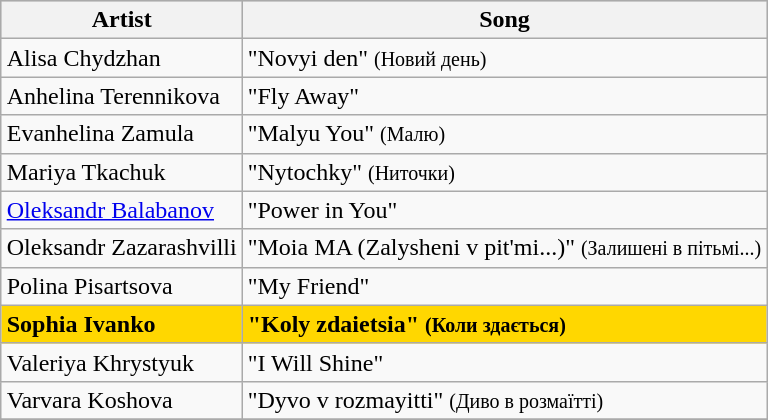<table class="sortable wikitable" style="margin: 1em auto 1em auto; text-align:center">
<tr bgcolor="#CCCCCC">
<th>Artist</th>
<th>Song</th>
</tr>
<tr>
<td align="left">Alisa Chydzhan</td>
<td align="left">"Novyi den" <small>(Новий день)</small></td>
</tr>
<tr>
<td align="left">Anhelina Terennikova</td>
<td align="left">"Fly Away"</td>
</tr>
<tr>
<td align="left">Evanhelina Zamula</td>
<td align="left">"Malyu You" <small>(Малю)</small></td>
</tr>
<tr>
<td align="left">Mariya Tkachuk</td>
<td align="left">"Nytochky" <small>(Ниточки)</small></td>
</tr>
<tr>
<td align="left"><a href='#'>Oleksandr Balabanov</a></td>
<td align="left">"Power in You"</td>
</tr>
<tr>
<td align="left">Oleksandr Zazarashvilli</td>
<td align="left">"Moia MA (Zalysheni v pit'mi...)"  <small>(Залишені в пітьмі...)</small></td>
</tr>
<tr>
<td align="left">Polina Pisartsova</td>
<td align="left">"My Friend"</td>
</tr>
<tr style="font-weight:bold; background:gold;">
<td align="left">Sophia Ivanko</td>
<td align="left">"Koly zdaietsia" <small>(Коли здається)</small></td>
</tr>
<tr>
<td align="left">Valeriya Khrystyuk</td>
<td align="left">"I Will Shine"</td>
</tr>
<tr>
<td align="left">Varvara Koshova</td>
<td align="left">"Dyvo v rozmayitti" <small>(Диво в розмаїтті)</small></td>
</tr>
<tr>
</tr>
</table>
